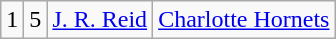<table class="wikitable">
<tr style="text-align:center;" bgcolor="">
<td>1</td>
<td>5</td>
<td><a href='#'>J. R. Reid</a></td>
<td><a href='#'>Charlotte Hornets</a></td>
</tr>
</table>
